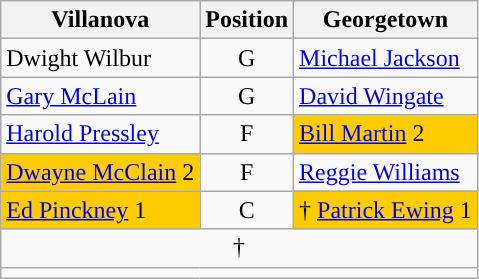<table class="wikitable">
<tr>
<th>Villanova</th>
<th colspan="2">Position</th>
<th>Georgetown</th>
</tr>
<tr>
<td>Dwight Wilbur</td>
<td colspan=2 style="text-align:center">G</td>
<td><a href='#'>Michael Jackson</a></td>
</tr>
<tr>
<td><a href='#'>Gary McLain</a></td>
<td colspan=2 style="text-align:center">G</td>
<td><a href='#'>David Wingate</a></td>
</tr>
<tr>
<td><a href='#'>Harold Pressley</a></td>
<td colspan=2 style="text-align:center">F</td>
<td style="background:#ffcc00"><a href='#'>Bill Martin</a> 2</td>
</tr>
<tr>
<td style="background:#ffcc00"><a href='#'>Dwayne McClain</a> 2</td>
<td colspan=2 style="text-align:center">F</td>
<td><a href='#'>Reggie Williams</a></td>
</tr>
<tr>
<td style="background:#ffcc00"><a href='#'>Ed Pinckney</a> 1</td>
<td colspan=2 style="text-align:center">C</td>
<td style="background:#ffcc00">† <a href='#'>Patrick Ewing</a> 1</td>
</tr>
<tr>
<td colspan="5" align=center>† </td>
</tr>
<tr>
<td colspan="5" align=center></td>
</tr>
</table>
